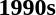<table class="collapsible collapsed" border="0" style="width:50%">
<tr>
<th style="width:50em; text-align:left"><strong>1990s</strong></th>
<th></th>
</tr>
<tr>
<td><br></td>
</tr>
</table>
